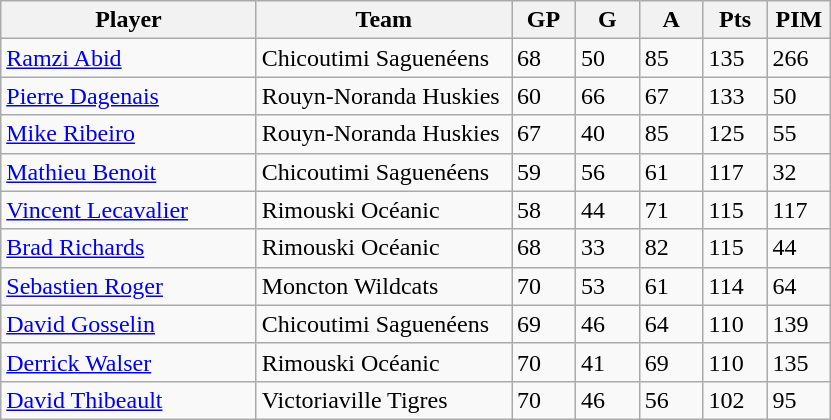<table class="wikitable">
<tr>
<th bgcolor="#DDDDFF" width="30%">Player</th>
<th bgcolor="#DDDDFF" width="30%">Team</th>
<th bgcolor="#DDDDFF" width="7.5%">GP</th>
<th bgcolor="#DDDDFF" width="7.5%">G</th>
<th bgcolor="#DDDDFF" width="7.5%">A</th>
<th bgcolor="#DDDDFF" width="7.5%">Pts</th>
<th bgcolor="#DDDDFF" width="7.5%">PIM</th>
</tr>
<tr>
<td><a href='#'>Ramzi Abid</a></td>
<td>Chicoutimi Saguenéens</td>
<td>68</td>
<td>50</td>
<td>85</td>
<td>135</td>
<td>266</td>
</tr>
<tr>
<td><a href='#'>Pierre Dagenais</a></td>
<td>Rouyn-Noranda Huskies</td>
<td>60</td>
<td>66</td>
<td>67</td>
<td>133</td>
<td>50</td>
</tr>
<tr>
<td><a href='#'>Mike Ribeiro</a></td>
<td>Rouyn-Noranda Huskies</td>
<td>67</td>
<td>40</td>
<td>85</td>
<td>125</td>
<td>55</td>
</tr>
<tr>
<td><a href='#'>Mathieu Benoit</a></td>
<td>Chicoutimi Saguenéens</td>
<td>59</td>
<td>56</td>
<td>61</td>
<td>117</td>
<td>32</td>
</tr>
<tr>
<td><a href='#'>Vincent Lecavalier</a></td>
<td>Rimouski Océanic</td>
<td>58</td>
<td>44</td>
<td>71</td>
<td>115</td>
<td>117</td>
</tr>
<tr>
<td><a href='#'>Brad Richards</a></td>
<td>Rimouski Océanic</td>
<td>68</td>
<td>33</td>
<td>82</td>
<td>115</td>
<td>44</td>
</tr>
<tr>
<td><a href='#'>Sebastien Roger</a></td>
<td>Moncton Wildcats</td>
<td>70</td>
<td>53</td>
<td>61</td>
<td>114</td>
<td>64</td>
</tr>
<tr>
<td><a href='#'>David Gosselin</a></td>
<td>Chicoutimi Saguenéens</td>
<td>69</td>
<td>46</td>
<td>64</td>
<td>110</td>
<td>139</td>
</tr>
<tr>
<td><a href='#'>Derrick Walser</a></td>
<td>Rimouski Océanic</td>
<td>70</td>
<td>41</td>
<td>69</td>
<td>110</td>
<td>135</td>
</tr>
<tr>
<td><a href='#'>David Thibeault</a></td>
<td>Victoriaville Tigres</td>
<td>70</td>
<td>46</td>
<td>56</td>
<td>102</td>
<td>95</td>
</tr>
</table>
